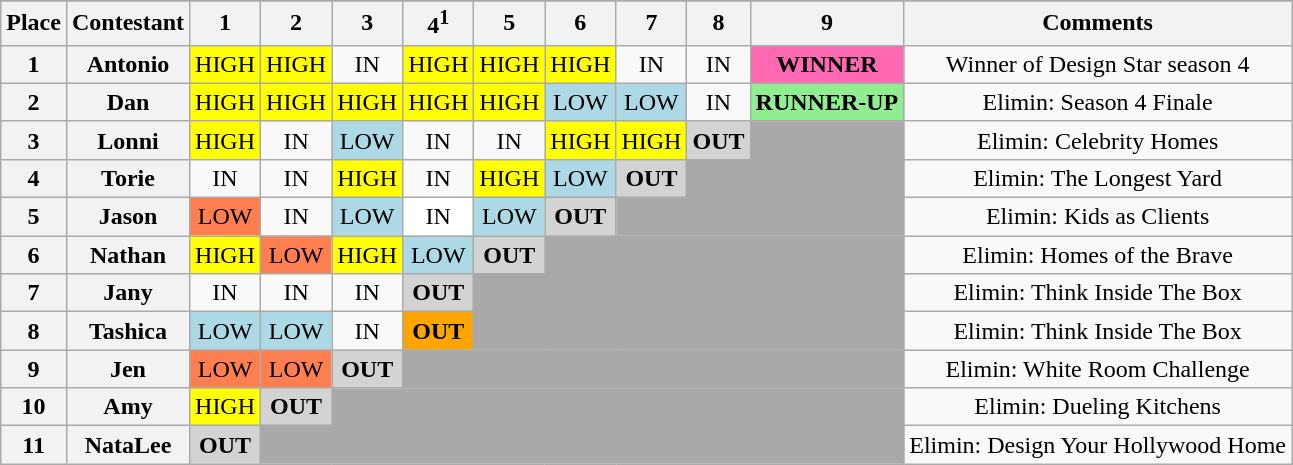<table class="wikitable" style="text-align:center;">
<tr>
</tr>
<tr>
<th>Place</th>
<th>Contestant</th>
<th>1</th>
<th>2</th>
<th>3</th>
<th>4<sup>1</sup></th>
<th>5</th>
<th>6</th>
<th>7</th>
<th>8</th>
<th>9</th>
<th>Comments</th>
</tr>
<tr>
<th>1</th>
<th>Antonio</th>
<td style="background:yellow;">HIGH</td>
<td style="background:yellow;">HIGH</td>
<td>IN</td>
<td style="background:yellow;">HIGH</td>
<td style="background:yellow;">HIGH</td>
<td style="background:yellow;">HIGH</td>
<td>IN</td>
<td>IN</td>
<td bgcolor="hotpink"><strong>WINNER</strong></td>
<td>Winner of Design Star season 4</td>
</tr>
<tr>
<th>2</th>
<th>Dan</th>
<td style="background:yellow;">HIGH</td>
<td style="background:yellow;">HIGH</td>
<td style="background:yellow;">HIGH</td>
<td style="background:yellow;">HIGH</td>
<td style="background:yellow;">HIGH</td>
<td style="background:lightblue;">LOW</td>
<td style="background:lightblue;">LOW</td>
<td>IN</td>
<td bgcolor="lightgreen"><strong>RUNNER-UP</strong></td>
<td>Elimin: Season 4 Finale</td>
</tr>
<tr>
<th>3</th>
<th>Lonni</th>
<td style="background:yellow;">HIGH</td>
<td>IN</td>
<td style="background:lightblue;">LOW</td>
<td>IN</td>
<td>IN</td>
<td style="background:yellow;">HIGH</td>
<td style="background:yellow;">HIGH</td>
<td style="background:lightgrey;"><strong>OUT</strong></td>
<td colspan=1 style="background:darkgray;"></td>
<td>Elimin: Celebrity Homes</td>
</tr>
<tr>
<th>4</th>
<th>Torie</th>
<td>IN</td>
<td>IN</td>
<td style="background:yellow;">HIGH</td>
<td>IN</td>
<td style="background:yellow;">HIGH</td>
<td style="background:lightblue;">LOW</td>
<td colspan=1 style="background:lightgrey;"><strong>OUT</strong></td>
<td colspan=2 style="background:darkgray;"></td>
<td>Elimin: The Longest Yard</td>
</tr>
<tr>
<th>5</th>
<th>Jason</th>
<td style="background:coral;">LOW</td>
<td>IN</td>
<td style="background:lightblue;">LOW</td>
<td style="background:white;">IN</td>
<td style="background:lightblue;">LOW</td>
<td style="background:lightgrey;"><strong>OUT</strong></td>
<td colspan=3 style="background:darkgray;"></td>
<td>Elimin: Kids as Clients</td>
</tr>
<tr>
<th>6</th>
<th>Nathan</th>
<td style="background:yellow;">HIGH</td>
<td style="background:coral;">LOW</td>
<td style="background:yellow;">HIGH</td>
<td style="background:lightblue;">LOW</td>
<td style="background:lightgrey;"><strong>OUT</strong></td>
<td colspan=4 style="background:darkgray;"></td>
<td>Elimin: Homes of the Brave</td>
</tr>
<tr>
<th>7</th>
<th>Jany</th>
<td>IN</td>
<td>IN</td>
<td>IN</td>
<td style="background:lightgrey;"><strong>OUT</strong></td>
<td colspan=5 style="background:darkgray;"></td>
<td>Elimin: Think Inside The Box</td>
</tr>
<tr>
<th>8</th>
<th>Tashica</th>
<td style="background:lightblue;">LOW</td>
<td style="background:lightblue;">LOW</td>
<td>IN</td>
<td style="background:orange;"><strong>OUT</strong></td>
<td colspan=5 style="background:darkgray;"></td>
<td>Elimin: Think Inside The Box</td>
</tr>
<tr>
<th>9</th>
<th>Jen</th>
<td style="background:coral;">LOW</td>
<td style="background:coral;">LOW</td>
<td style="background:lightgrey;"><strong>OUT</strong></td>
<td colspan=6 style="background:darkgray;"></td>
<td>Elimin: White Room Challenge</td>
</tr>
<tr>
<th>10</th>
<th>Amy</th>
<td style="background:yellow;">HIGH</td>
<td style="background:lightgrey;"><strong>OUT</strong></td>
<td colspan=7 style="background:darkgray;"></td>
<td>Elimin: Dueling Kitchens</td>
</tr>
<tr>
<th>11</th>
<th>NataLee</th>
<td style="background:lightgrey;"><strong>OUT</strong></td>
<td colspan=8 style="background:darkgray;"></td>
<td>Elimin: Design Your Hollywood Home</td>
</tr>
</table>
